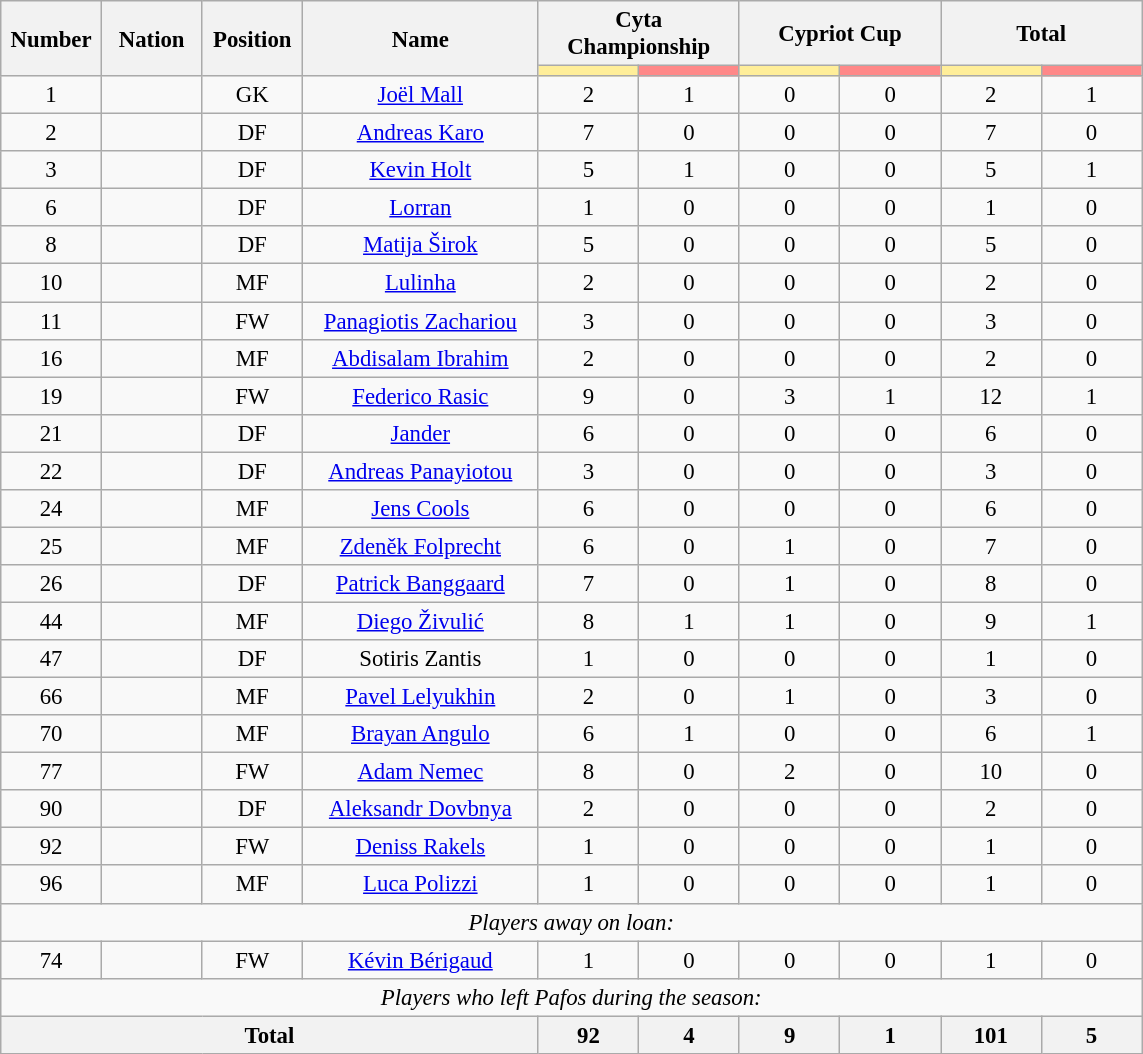<table class="wikitable" style="font-size: 95%; text-align: center;">
<tr>
<th rowspan=2 width=60>Number</th>
<th rowspan=2 width=60>Nation</th>
<th rowspan=2 width=60>Position</th>
<th rowspan=2 width=150>Name</th>
<th colspan=2>Cyta Championship</th>
<th colspan=2>Cypriot Cup</th>
<th colspan=2>Total</th>
</tr>
<tr>
<th style="width:60px; background:#fe9;"></th>
<th style="width:60px; background:#ff8888;"></th>
<th style="width:60px; background:#fe9;"></th>
<th style="width:60px; background:#ff8888;"></th>
<th style="width:60px; background:#fe9;"></th>
<th style="width:60px; background:#ff8888;"></th>
</tr>
<tr>
<td>1</td>
<td></td>
<td>GK</td>
<td><a href='#'>Joël Mall</a></td>
<td>2</td>
<td>1</td>
<td>0</td>
<td>0</td>
<td>2</td>
<td>1</td>
</tr>
<tr>
<td>2</td>
<td></td>
<td>DF</td>
<td><a href='#'>Andreas Karo</a></td>
<td>7</td>
<td>0</td>
<td>0</td>
<td>0</td>
<td>7</td>
<td>0</td>
</tr>
<tr>
<td>3</td>
<td></td>
<td>DF</td>
<td><a href='#'>Kevin Holt</a></td>
<td>5</td>
<td>1</td>
<td>0</td>
<td>0</td>
<td>5</td>
<td>1</td>
</tr>
<tr>
<td>6</td>
<td></td>
<td>DF</td>
<td><a href='#'>Lorran</a></td>
<td>1</td>
<td>0</td>
<td>0</td>
<td>0</td>
<td>1</td>
<td>0</td>
</tr>
<tr>
<td>8</td>
<td></td>
<td>DF</td>
<td><a href='#'>Matija Širok</a></td>
<td>5</td>
<td>0</td>
<td>0</td>
<td>0</td>
<td>5</td>
<td>0</td>
</tr>
<tr>
<td>10</td>
<td></td>
<td>MF</td>
<td><a href='#'>Lulinha</a></td>
<td>2</td>
<td>0</td>
<td>0</td>
<td>0</td>
<td>2</td>
<td>0</td>
</tr>
<tr>
<td>11</td>
<td></td>
<td>FW</td>
<td><a href='#'>Panagiotis Zachariou</a></td>
<td>3</td>
<td>0</td>
<td>0</td>
<td>0</td>
<td>3</td>
<td>0</td>
</tr>
<tr>
<td>16</td>
<td></td>
<td>MF</td>
<td><a href='#'>Abdisalam Ibrahim</a></td>
<td>2</td>
<td>0</td>
<td>0</td>
<td>0</td>
<td>2</td>
<td>0</td>
</tr>
<tr>
<td>19</td>
<td></td>
<td>FW</td>
<td><a href='#'>Federico Rasic</a></td>
<td>9</td>
<td>0</td>
<td>3</td>
<td>1</td>
<td>12</td>
<td>1</td>
</tr>
<tr>
<td>21</td>
<td></td>
<td>DF</td>
<td><a href='#'>Jander</a></td>
<td>6</td>
<td>0</td>
<td>0</td>
<td>0</td>
<td>6</td>
<td>0</td>
</tr>
<tr>
<td>22</td>
<td></td>
<td>DF</td>
<td><a href='#'>Andreas Panayiotou</a></td>
<td>3</td>
<td>0</td>
<td>0</td>
<td>0</td>
<td>3</td>
<td>0</td>
</tr>
<tr>
<td>24</td>
<td></td>
<td>MF</td>
<td><a href='#'>Jens Cools</a></td>
<td>6</td>
<td>0</td>
<td>0</td>
<td>0</td>
<td>6</td>
<td>0</td>
</tr>
<tr>
<td>25</td>
<td></td>
<td>MF</td>
<td><a href='#'>Zdeněk Folprecht</a></td>
<td>6</td>
<td>0</td>
<td>1</td>
<td>0</td>
<td>7</td>
<td>0</td>
</tr>
<tr>
<td>26</td>
<td></td>
<td>DF</td>
<td><a href='#'>Patrick Banggaard</a></td>
<td>7</td>
<td>0</td>
<td>1</td>
<td>0</td>
<td>8</td>
<td>0</td>
</tr>
<tr>
<td>44</td>
<td></td>
<td>MF</td>
<td><a href='#'>Diego Živulić</a></td>
<td>8</td>
<td>1</td>
<td>1</td>
<td>0</td>
<td>9</td>
<td>1</td>
</tr>
<tr>
<td>47</td>
<td></td>
<td>DF</td>
<td>Sotiris Zantis</td>
<td>1</td>
<td>0</td>
<td>0</td>
<td>0</td>
<td>1</td>
<td>0</td>
</tr>
<tr>
<td>66</td>
<td></td>
<td>MF</td>
<td><a href='#'>Pavel Lelyukhin</a></td>
<td>2</td>
<td>0</td>
<td>1</td>
<td>0</td>
<td>3</td>
<td>0</td>
</tr>
<tr>
<td>70</td>
<td></td>
<td>MF</td>
<td><a href='#'>Brayan Angulo</a></td>
<td>6</td>
<td>1</td>
<td>0</td>
<td>0</td>
<td>6</td>
<td>1</td>
</tr>
<tr>
<td>77</td>
<td></td>
<td>FW</td>
<td><a href='#'>Adam Nemec</a></td>
<td>8</td>
<td>0</td>
<td>2</td>
<td>0</td>
<td>10</td>
<td>0</td>
</tr>
<tr>
<td>90</td>
<td></td>
<td>DF</td>
<td><a href='#'>Aleksandr Dovbnya</a></td>
<td>2</td>
<td>0</td>
<td>0</td>
<td>0</td>
<td>2</td>
<td>0</td>
</tr>
<tr>
<td>92</td>
<td></td>
<td>FW</td>
<td><a href='#'>Deniss Rakels</a></td>
<td>1</td>
<td>0</td>
<td>0</td>
<td>0</td>
<td>1</td>
<td>0</td>
</tr>
<tr>
<td>96</td>
<td></td>
<td>MF</td>
<td><a href='#'>Luca Polizzi</a></td>
<td>1</td>
<td>0</td>
<td>0</td>
<td>0</td>
<td>1</td>
<td>0</td>
</tr>
<tr>
<td colspan="13"><em>Players away on loan:</em></td>
</tr>
<tr>
<td>74</td>
<td></td>
<td>FW</td>
<td><a href='#'>Kévin Bérigaud</a></td>
<td>1</td>
<td>0</td>
<td>0</td>
<td>0</td>
<td>1</td>
<td>0</td>
</tr>
<tr>
<td colspan="13"><em>Players who left Pafos during the season:</em></td>
</tr>
<tr>
<th colspan=4>Total</th>
<th>92</th>
<th>4</th>
<th>9</th>
<th>1</th>
<th>101</th>
<th>5</th>
</tr>
</table>
